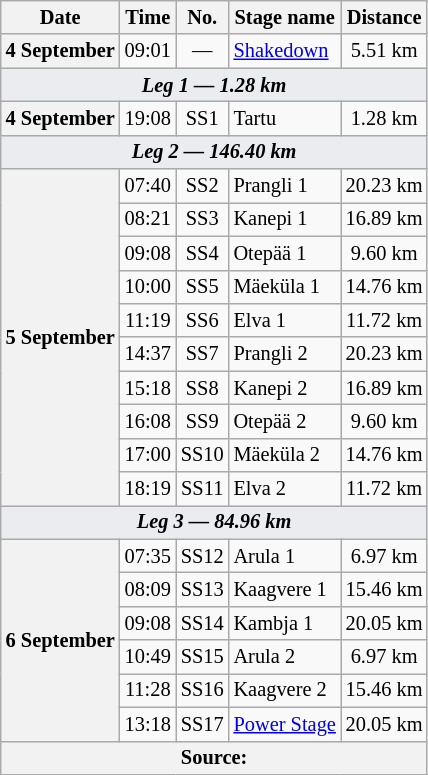<table class="wikitable" style="font-size: 85%;">
<tr>
<th>Date</th>
<th>Time</th>
<th>No.</th>
<th>Stage name</th>
<th>Distance</th>
</tr>
<tr>
<th>4 September</th>
<td align="center">09:01</td>
<td align="center">—</td>
<td><a href='#'>Shakedown</a></td>
<td align="center">5.51 km</td>
</tr>
<tr>
<td style="background-color:#EAECF0; text-align:center" colspan="5"><strong><em>Leg 1 — 1.28 km</em></strong></td>
</tr>
<tr>
<th>4 September</th>
<td align="center">19:08</td>
<td align="center">SS1</td>
<td>Tartu</td>
<td align="center">1.28 km</td>
</tr>
<tr>
<td style="background-color:#EAECF0; text-align:center" colspan="5"><strong><em>Leg 2 — 146.40 km</em></strong></td>
</tr>
<tr>
<th rowspan="10">5 September</th>
<td align="center">07:40</td>
<td align="center">SS2</td>
<td>Prangli 1</td>
<td align="center">20.23 km</td>
</tr>
<tr>
<td align="center">08:21</td>
<td align="center">SS3</td>
<td>Kanepi 1</td>
<td align="center">16.89 km</td>
</tr>
<tr>
<td align="center">09:08</td>
<td align="center">SS4</td>
<td>Otepää 1</td>
<td align="center">9.60 km</td>
</tr>
<tr>
<td align="center">10:00</td>
<td align="center">SS5</td>
<td>Mäeküla 1</td>
<td align="center">14.76 km</td>
</tr>
<tr>
<td align="center">11:19</td>
<td align="center">SS6</td>
<td>Elva 1</td>
<td align="center">11.72 km</td>
</tr>
<tr>
<td align="center">14:37</td>
<td align="center">SS7</td>
<td>Prangli 2</td>
<td align="center">20.23 km</td>
</tr>
<tr>
<td align="center">15:18</td>
<td align="center">SS8</td>
<td>Kanepi 2</td>
<td align="center">16.89 km</td>
</tr>
<tr>
<td align="center">16:08</td>
<td align="center">SS9</td>
<td>Otepää 2</td>
<td align="center">9.60 km</td>
</tr>
<tr>
<td align="center">17:00</td>
<td align="center">SS10</td>
<td>Mäeküla 2</td>
<td align="center">14.76 km</td>
</tr>
<tr>
<td align="center">18:19</td>
<td align="center">SS11</td>
<td>Elva 2</td>
<td align="center">11.72 km</td>
</tr>
<tr>
<td style="background-color:#EAECF0; text-align:center" colspan="5"><strong><em>Leg 3 — 84.96 km</em></strong></td>
</tr>
<tr>
<th rowspan="6">6 September</th>
<td align="center">07:35</td>
<td align="center">SS12</td>
<td>Arula 1</td>
<td align="center">6.97 km</td>
</tr>
<tr>
<td align="center">08:09</td>
<td align="center">SS13</td>
<td>Kaagvere 1</td>
<td align="center">15.46 km</td>
</tr>
<tr>
<td align="center">09:08</td>
<td align="center">SS14</td>
<td>Kambja 1</td>
<td align="center">20.05 km</td>
</tr>
<tr>
<td align="center">10:49</td>
<td align="center">SS15</td>
<td>Arula 2</td>
<td align="center">6.97 km</td>
</tr>
<tr>
<td align="center">11:28</td>
<td align="center">SS16</td>
<td>Kaagvere 2</td>
<td align="center">15.46 km</td>
</tr>
<tr>
<td align="center">13:18</td>
<td align="center">SS17</td>
<td><a href='#'>Power Stage</a></td>
<td align="center">20.05 km</td>
</tr>
<tr>
<th colspan="5">Source:</th>
</tr>
</table>
